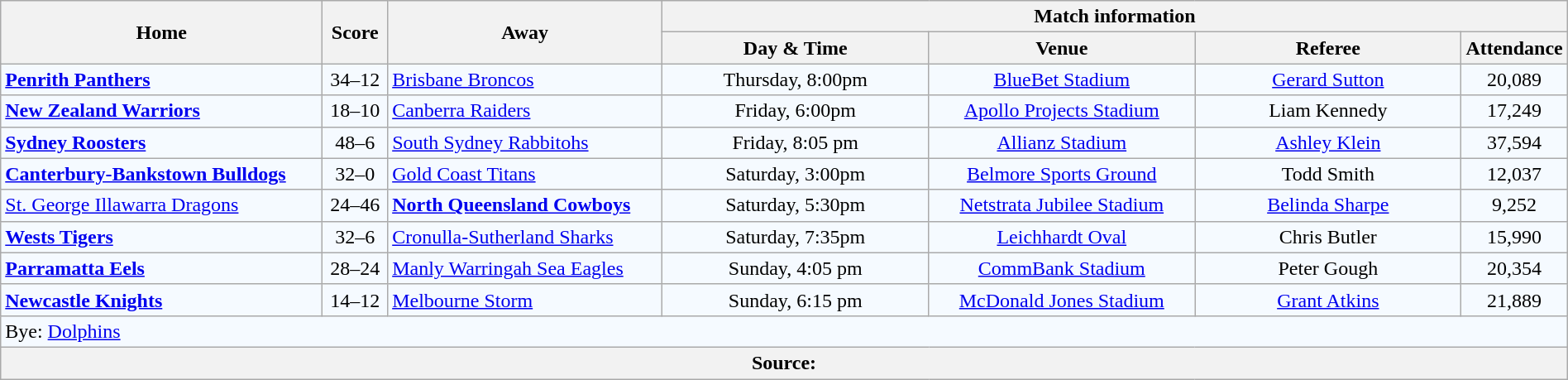<table class="wikitable" style="border-collapse:collapse; text-align:center; width:100%;">
<tr style="text-align:center; background:#f5faff;"  style="background:#c1d8ff;">
<th rowspan="2">Home</th>
<th rowspan="2">Score</th>
<th rowspan="2">Away</th>
<th colspan="4">Match information</th>
</tr>
<tr>
<th width="17%">Day & Time</th>
<th width="17%">Venue</th>
<th width="17%">Referee</th>
<th width="5%">Attendance</th>
</tr>
<tr style="text-align:center; background:#f5faff;">
<td align="left"><strong> <a href='#'>Penrith Panthers</a></strong></td>
<td>34–12</td>
<td align="left"> <a href='#'>Brisbane Broncos</a></td>
<td>Thursday, 8:00pm</td>
<td><a href='#'>BlueBet Stadium</a></td>
<td><a href='#'>Gerard Sutton</a></td>
<td>20,089</td>
</tr>
<tr style="text-align:center; background:#f5faff;">
<td align="left"><strong> <a href='#'>New Zealand Warriors</a></strong></td>
<td>18–10</td>
<td align="left"> <a href='#'>Canberra Raiders</a></td>
<td>Friday, 6:00pm</td>
<td><a href='#'>Apollo Projects Stadium</a></td>
<td>Liam Kennedy</td>
<td>17,249</td>
</tr>
<tr style="text-align:center; background:#f5faff;">
<td align="left"><strong> <a href='#'>Sydney Roosters</a></strong></td>
<td>48–6</td>
<td align="left"> <a href='#'>South Sydney Rabbitohs</a></td>
<td>Friday, 8:05 pm</td>
<td><a href='#'>Allianz Stadium</a></td>
<td><a href='#'>Ashley Klein</a></td>
<td>37,594</td>
</tr>
<tr style="text-align:center; background:#f5faff;">
<td align="left"><strong> <a href='#'>Canterbury-Bankstown Bulldogs</a></strong></td>
<td>32–0</td>
<td align="left"> <a href='#'>Gold Coast Titans</a></td>
<td>Saturday, 3:00pm</td>
<td><a href='#'>Belmore Sports Ground</a></td>
<td>Todd Smith</td>
<td>12,037</td>
</tr>
<tr style="text-align:center; background:#f5faff;">
<td align="left"> <a href='#'>St. George Illawarra Dragons</a></td>
<td>24–46</td>
<td align="left"><strong> <a href='#'>North Queensland Cowboys</a></strong></td>
<td>Saturday, 5:30pm</td>
<td><a href='#'>Netstrata Jubilee Stadium</a></td>
<td><a href='#'>Belinda Sharpe</a></td>
<td>9,252</td>
</tr>
<tr style="text-align:center; background:#f5faff;">
<td align="left"><strong> <a href='#'>Wests Tigers</a></strong></td>
<td>32–6</td>
<td align="left"> <a href='#'>Cronulla-Sutherland Sharks</a></td>
<td>Saturday, 7:35pm</td>
<td><a href='#'>Leichhardt Oval</a></td>
<td>Chris Butler</td>
<td>15,990</td>
</tr>
<tr style="text-align:center; background:#f5faff;">
<td align="left"><strong> <a href='#'>Parramatta Eels</a></strong></td>
<td>28–24</td>
<td align="left"> <a href='#'>Manly Warringah Sea Eagles</a></td>
<td>Sunday, 4:05 pm</td>
<td><a href='#'>CommBank Stadium</a></td>
<td>Peter Gough</td>
<td>20,354</td>
</tr>
<tr style="text-align:center; background:#f5faff;">
<td align="left"><strong> <a href='#'>Newcastle Knights</a></strong></td>
<td>14–12</td>
<td align="left"> <a href='#'>Melbourne Storm</a></td>
<td>Sunday, 6:15 pm</td>
<td><a href='#'>McDonald Jones Stadium</a></td>
<td><a href='#'>Grant Atkins</a></td>
<td>21,889</td>
</tr>
<tr style="text-align:center; background:#f5faff;">
<td colspan="7" align="left">Bye:  <a href='#'>Dolphins</a></td>
</tr>
<tr>
<th colspan="7" align="left">Source:</th>
</tr>
</table>
